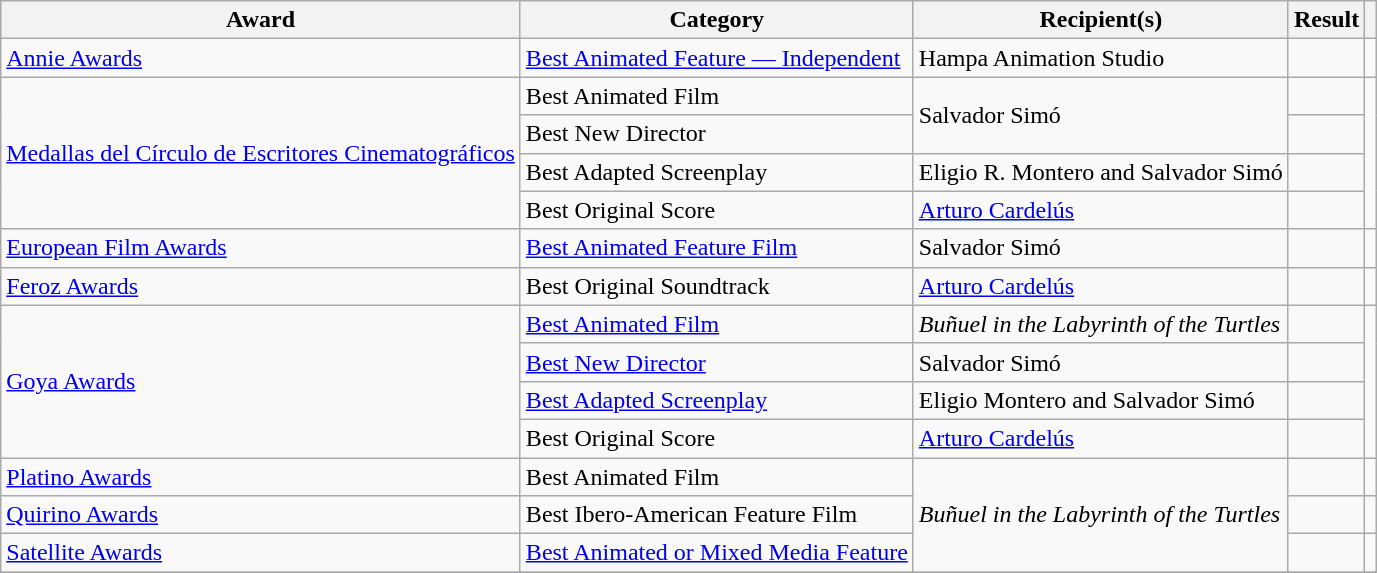<table class="wikitable sortable plainrowheaders">
<tr>
<th>Award</th>
<th>Category</th>
<th>Recipient(s)</th>
<th>Result</th>
<th></th>
</tr>
<tr>
<td><a href='#'>Annie Awards</a></td>
<td><a href='#'>Best Animated Feature — Independent</a></td>
<td>Hampa Animation Studio</td>
<td></td>
<td></td>
</tr>
<tr>
<td rowspan="4"><a href='#'>Medallas del Círculo de Escritores Cinematográficos</a></td>
<td>Best Animated Film</td>
<td rowspan="2">Salvador Simó</td>
<td></td>
<td rowspan="4"></td>
</tr>
<tr>
<td>Best New Director</td>
<td></td>
</tr>
<tr>
<td>Best Adapted Screenplay</td>
<td>Eligio R. Montero and Salvador Simó</td>
<td></td>
</tr>
<tr>
<td>Best Original Score</td>
<td><a href='#'>Arturo Cardelús</a></td>
<td></td>
</tr>
<tr>
<td><a href='#'>European Film Awards</a></td>
<td><a href='#'>Best Animated Feature Film</a></td>
<td>Salvador Simó</td>
<td></td>
<td></td>
</tr>
<tr>
<td><a href='#'>Feroz Awards</a></td>
<td>Best Original Soundtrack</td>
<td><a href='#'>Arturo Cardelús</a></td>
<td></td>
<td></td>
</tr>
<tr>
<td rowspan="4"><a href='#'>Goya Awards</a></td>
<td><a href='#'>Best Animated Film</a></td>
<td><em>Buñuel in the Labyrinth of the Turtles</em></td>
<td></td>
<td rowspan="4"></td>
</tr>
<tr>
<td><a href='#'>Best New Director</a></td>
<td>Salvador Simó</td>
<td></td>
</tr>
<tr>
<td><a href='#'>Best Adapted Screenplay</a></td>
<td>Eligio Montero and Salvador Simó</td>
<td></td>
</tr>
<tr>
<td>Best Original Score</td>
<td><a href='#'>Arturo Cardelús</a></td>
<td></td>
</tr>
<tr>
<td><a href='#'>Platino Awards</a></td>
<td>Best Animated Film</td>
<td rowspan="3"><em>Buñuel in the Labyrinth of the Turtles</em></td>
<td></td>
<td></td>
</tr>
<tr>
<td><a href='#'>Quirino Awards</a></td>
<td>Best Ibero-American Feature Film</td>
<td></td>
<td></td>
</tr>
<tr>
<td><a href='#'>Satellite Awards</a></td>
<td><a href='#'>Best Animated or Mixed Media Feature</a></td>
<td></td>
<td></td>
</tr>
<tr>
</tr>
</table>
